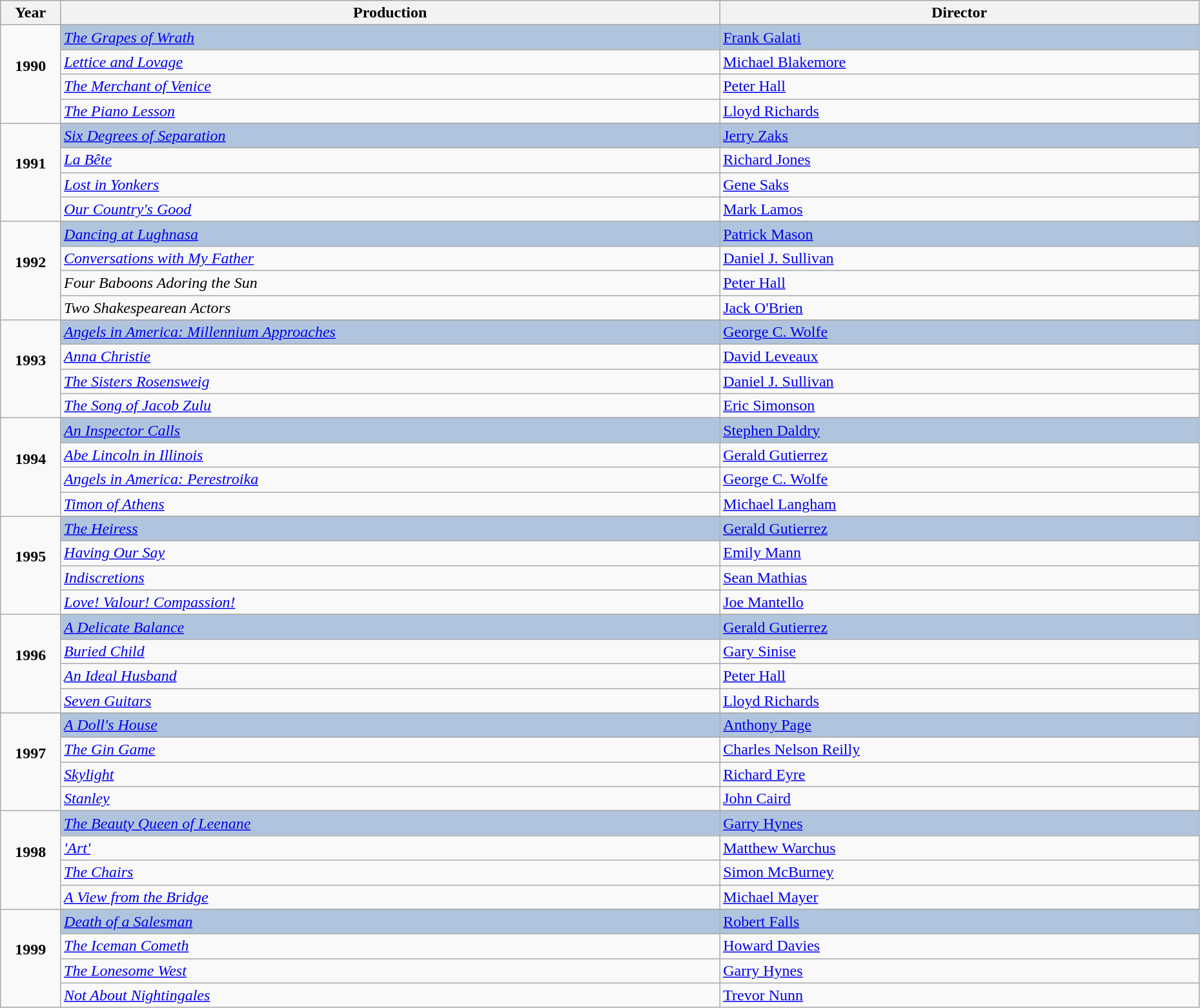<table class="wikitable" style="width:98%;">
<tr style="background:#bebebe;">
<th style="width:5%;">Year</th>
<th style="width:55%;">Production</th>
<th style="width:40%;">Director</th>
</tr>
<tr>
<td rowspan="5" align="center"><strong>1990</strong><br><br></td>
</tr>
<tr style="background:#B0C4DE">
<td><em><a href='#'>The Grapes of Wrath</a></em></td>
<td><a href='#'>Frank Galati</a></td>
</tr>
<tr>
<td><em><a href='#'>Lettice and Lovage</a></em></td>
<td><a href='#'>Michael Blakemore</a></td>
</tr>
<tr>
<td><em><a href='#'>The Merchant of Venice</a></em></td>
<td><a href='#'>Peter Hall</a></td>
</tr>
<tr>
<td><em><a href='#'>The Piano Lesson</a></em></td>
<td><a href='#'>Lloyd Richards</a></td>
</tr>
<tr>
<td rowspan="5" align="center"><strong>1991</strong><br><br></td>
</tr>
<tr style="background:#B0C4DE">
<td><em><a href='#'>Six Degrees of Separation</a></em></td>
<td><a href='#'>Jerry Zaks</a></td>
</tr>
<tr>
<td><em><a href='#'>La Bête</a></em></td>
<td><a href='#'>Richard Jones</a></td>
</tr>
<tr>
<td><em><a href='#'>Lost in Yonkers</a></em></td>
<td><a href='#'>Gene Saks</a></td>
</tr>
<tr>
<td><em><a href='#'>Our Country's Good</a></em></td>
<td><a href='#'>Mark Lamos</a></td>
</tr>
<tr>
<td rowspan="5" align="center"><strong>1992</strong><br><br></td>
</tr>
<tr style="background:#B0C4DE">
<td><em><a href='#'>Dancing at Lughnasa</a></em></td>
<td><a href='#'>Patrick Mason</a></td>
</tr>
<tr>
<td><em><a href='#'>Conversations with My Father</a></em></td>
<td><a href='#'>Daniel J. Sullivan</a></td>
</tr>
<tr>
<td><em>Four Baboons Adoring the Sun</em></td>
<td><a href='#'>Peter Hall</a></td>
</tr>
<tr>
<td><em>Two Shakespearean Actors</em></td>
<td><a href='#'>Jack O'Brien</a></td>
</tr>
<tr>
<td rowspan="5" align="center"><strong>1993</strong><br><br></td>
</tr>
<tr style="background:#B0C4DE">
<td><em><a href='#'>Angels in America: Millennium Approaches</a></em></td>
<td><a href='#'>George C. Wolfe</a></td>
</tr>
<tr>
<td><em><a href='#'>Anna Christie</a></em></td>
<td><a href='#'>David Leveaux</a></td>
</tr>
<tr>
<td><em><a href='#'>The Sisters Rosensweig</a></em></td>
<td><a href='#'>Daniel J. Sullivan</a></td>
</tr>
<tr>
<td><em><a href='#'>The Song of Jacob Zulu</a></em></td>
<td><a href='#'>Eric Simonson</a></td>
</tr>
<tr>
<td rowspan="5" align="center"><strong>1994</strong><br><br></td>
</tr>
<tr style="background:#B0C4DE">
<td><em><a href='#'>An Inspector Calls</a></em></td>
<td><a href='#'>Stephen Daldry</a></td>
</tr>
<tr>
<td><em><a href='#'>Abe Lincoln in Illinois</a></em></td>
<td><a href='#'>Gerald Gutierrez</a></td>
</tr>
<tr>
<td><em><a href='#'>Angels in America: Perestroika</a></em></td>
<td><a href='#'>George C. Wolfe</a></td>
</tr>
<tr>
<td><em><a href='#'>Timon of Athens</a></em></td>
<td><a href='#'>Michael Langham</a></td>
</tr>
<tr>
<td rowspan="5" align="center"><strong>1995</strong><br><br></td>
</tr>
<tr style="background:#B0C4DE">
<td><em><a href='#'>The Heiress</a></em></td>
<td><a href='#'>Gerald Gutierrez</a></td>
</tr>
<tr>
<td><em><a href='#'>Having Our Say</a></em></td>
<td><a href='#'>Emily Mann</a></td>
</tr>
<tr>
<td><em><a href='#'>Indiscretions</a></em></td>
<td><a href='#'>Sean Mathias</a></td>
</tr>
<tr>
<td><em><a href='#'>Love! Valour! Compassion!</a></em></td>
<td><a href='#'>Joe Mantello</a></td>
</tr>
<tr>
<td rowspan="5" align="center"><strong>1996</strong><br><br></td>
</tr>
<tr style="background:#B0C4DE">
<td><em><a href='#'>A Delicate Balance</a></em></td>
<td><a href='#'>Gerald Gutierrez</a></td>
</tr>
<tr>
<td><em><a href='#'>Buried Child</a></em></td>
<td><a href='#'>Gary Sinise</a></td>
</tr>
<tr>
<td><em><a href='#'>An Ideal Husband</a></em></td>
<td><a href='#'>Peter Hall</a></td>
</tr>
<tr>
<td><em><a href='#'>Seven Guitars</a></em></td>
<td><a href='#'>Lloyd Richards</a></td>
</tr>
<tr>
<td rowspan="5" align="center"><strong>1997</strong><br><br></td>
</tr>
<tr style="background:#B0C4DE">
<td><em><a href='#'>A Doll's House</a></em></td>
<td><a href='#'>Anthony Page</a></td>
</tr>
<tr>
<td><em><a href='#'>The Gin Game</a></em></td>
<td><a href='#'>Charles Nelson Reilly</a></td>
</tr>
<tr>
<td><em><a href='#'>Skylight</a></em></td>
<td><a href='#'>Richard Eyre</a></td>
</tr>
<tr>
<td><em><a href='#'>Stanley</a></em></td>
<td><a href='#'>John Caird</a></td>
</tr>
<tr>
<td rowspan="5" align="center"><strong>1998</strong><br><br></td>
</tr>
<tr style="background:#B0C4DE">
<td><em><a href='#'>The Beauty Queen of Leenane</a></em></td>
<td><a href='#'>Garry Hynes</a></td>
</tr>
<tr>
<td><em><a href='#'>'Art'</a></em></td>
<td><a href='#'>Matthew Warchus</a></td>
</tr>
<tr>
<td><em><a href='#'>The Chairs</a></em></td>
<td><a href='#'>Simon McBurney</a></td>
</tr>
<tr>
<td><em><a href='#'>A View from the Bridge</a></em></td>
<td><a href='#'>Michael Mayer</a></td>
</tr>
<tr>
<td rowspan="5" align="center"><strong>1999</strong><br><br></td>
</tr>
<tr style="background:#B0C4DE">
<td><em><a href='#'>Death of a Salesman</a></em></td>
<td><a href='#'>Robert Falls</a></td>
</tr>
<tr>
<td><em><a href='#'>The Iceman Cometh</a></em></td>
<td><a href='#'>Howard Davies</a></td>
</tr>
<tr>
<td><em><a href='#'>The Lonesome West</a></em></td>
<td><a href='#'>Garry Hynes</a></td>
</tr>
<tr>
<td><em><a href='#'>Not About Nightingales</a></em></td>
<td><a href='#'>Trevor Nunn</a></td>
</tr>
</table>
